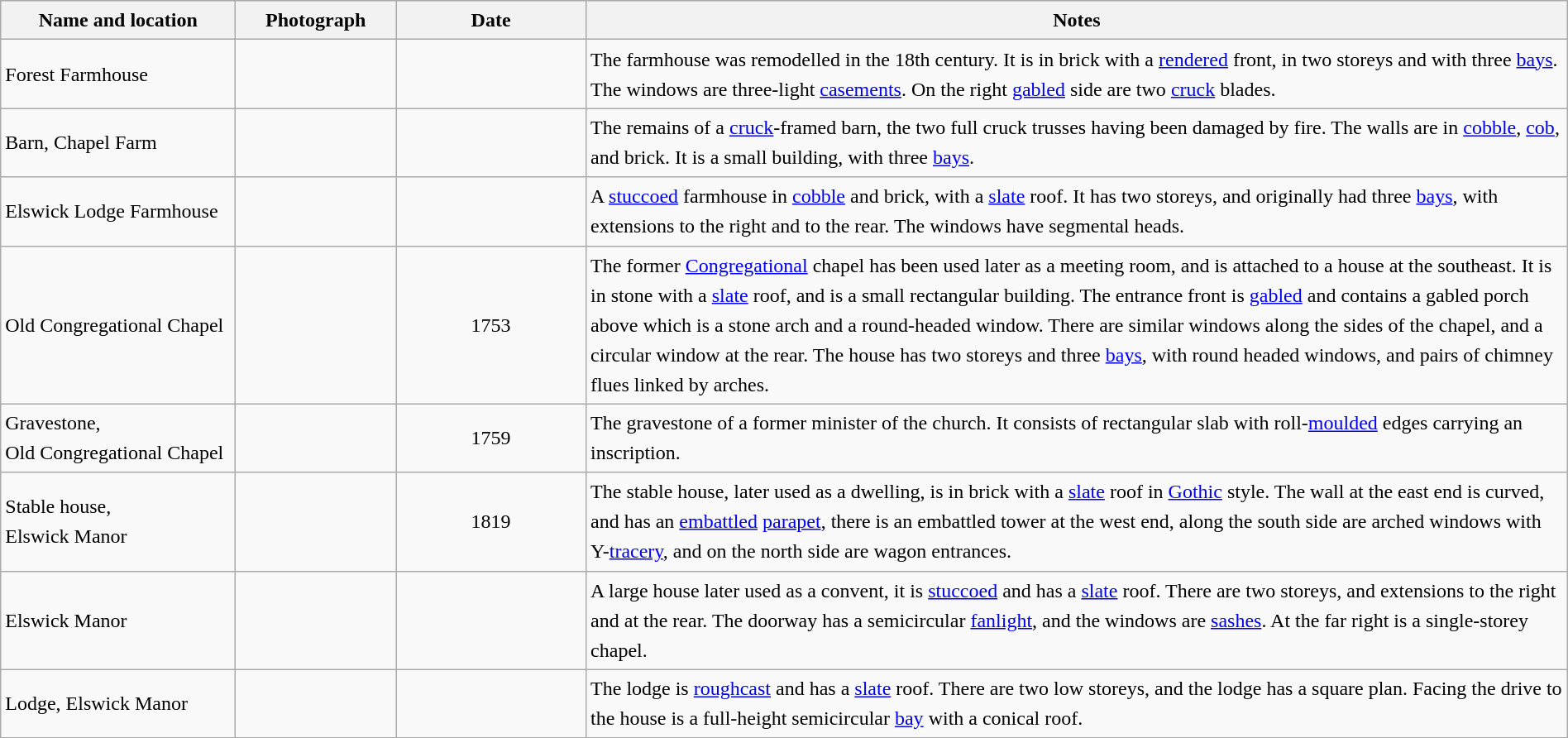<table class="wikitable sortable plainrowheaders" style="width:100%;border:0px;text-align:left;line-height:150%;">
<tr>
<th scope="col"  style="width:150px">Name and location</th>
<th scope="col"  style="width:100px" class="unsortable">Photograph</th>
<th scope="col"  style="width:120px">Date</th>
<th scope="col"  style="width:650px" class="unsortable">Notes</th>
</tr>
<tr>
<td>Forest Farmhouse<br><small></small></td>
<td></td>
<td align="center"></td>
<td>The farmhouse was remodelled in the 18th century.  It is in brick with a <a href='#'>rendered</a> front, in two storeys and with three <a href='#'>bays</a>.  The windows are three-light <a href='#'>casements</a>.  On the right <a href='#'>gabled</a> side are two <a href='#'>cruck</a> blades.</td>
</tr>
<tr>
<td>Barn, Chapel Farm<br><small></small></td>
<td></td>
<td align="center"></td>
<td>The remains of a <a href='#'>cruck</a>-framed barn, the two full cruck trusses having been damaged by fire.  The walls are in <a href='#'>cobble</a>, <a href='#'>cob</a>, and brick.  It is a small building, with three <a href='#'>bays</a>.</td>
</tr>
<tr>
<td>Elswick Lodge Farmhouse<br><small></small></td>
<td></td>
<td align="center"></td>
<td>A <a href='#'>stuccoed</a> farmhouse in <a href='#'>cobble</a> and brick, with a <a href='#'>slate</a> roof.  It has two storeys, and originally had three <a href='#'>bays</a>, with extensions to the right and to the rear.  The windows have segmental heads.</td>
</tr>
<tr>
<td>Old Congregational Chapel<br><small></small></td>
<td></td>
<td align="center">1753</td>
<td>The former <a href='#'>Congregational</a> chapel has been used later as a meeting room, and is attached to a house at the southeast.  It is in stone with a <a href='#'>slate</a> roof, and is a small rectangular building.  The entrance front is <a href='#'>gabled</a> and contains a gabled porch above which is a stone arch and a round-headed window.  There are similar windows along the sides of the chapel, and a circular window at the rear.  The house has two storeys and three <a href='#'>bays</a>, with round headed windows, and pairs of chimney flues linked by arches.</td>
</tr>
<tr>
<td>Gravestone,<br>Old Congregational Chapel<br><small></small></td>
<td></td>
<td align="center">1759</td>
<td>The gravestone of a former minister of the church.  It consists of rectangular slab with roll-<a href='#'>moulded</a> edges carrying an inscription.</td>
</tr>
<tr>
<td>Stable house,<br>Elswick Manor<br><small></small></td>
<td></td>
<td align="center">1819</td>
<td>The stable house, later used as a dwelling, is in brick with a <a href='#'>slate</a> roof in <a href='#'>Gothic</a> style.  The wall at the east end is curved, and has an <a href='#'>embattled</a> <a href='#'>parapet</a>, there is an embattled tower at the west end, along the south side are arched windows with Y-<a href='#'>tracery</a>, and on the north side are wagon entrances.</td>
</tr>
<tr>
<td>Elswick Manor<br><small></small></td>
<td></td>
<td align="center"></td>
<td>A large house later used as a convent, it is <a href='#'>stuccoed</a> and has a <a href='#'>slate</a> roof.  There are two storeys, and extensions to the right and at the rear. The doorway has a semicircular <a href='#'>fanlight</a>, and the windows are <a href='#'>sashes</a>.  At the far right is a single-storey chapel.</td>
</tr>
<tr>
<td>Lodge, Elswick Manor<br><small></small></td>
<td></td>
<td align="center"></td>
<td>The lodge is <a href='#'>roughcast</a> and has a <a href='#'>slate</a> roof.  There are two low storeys, and the lodge has a square plan.  Facing the drive to the house is a full-height semicircular <a href='#'>bay</a> with a conical roof.</td>
</tr>
<tr>
</tr>
</table>
